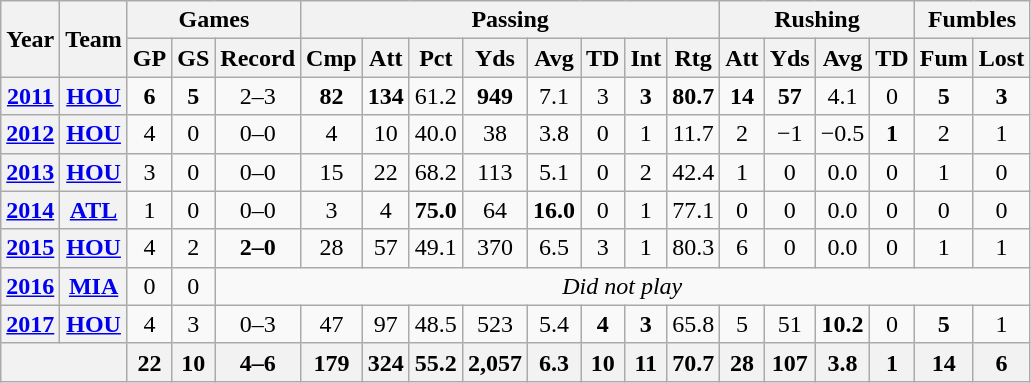<table class="wikitable" style="text-align:center;">
<tr>
<th rowspan="2">Year</th>
<th rowspan="2">Team</th>
<th colspan="3">Games</th>
<th colspan="8">Passing</th>
<th colspan="4">Rushing</th>
<th colspan="2">Fumbles</th>
</tr>
<tr>
<th>GP</th>
<th>GS</th>
<th>Record</th>
<th>Cmp</th>
<th>Att</th>
<th>Pct</th>
<th>Yds</th>
<th>Avg</th>
<th>TD</th>
<th>Int</th>
<th>Rtg</th>
<th>Att</th>
<th>Yds</th>
<th>Avg</th>
<th>TD</th>
<th>Fum</th>
<th>Lost</th>
</tr>
<tr>
<th><a href='#'>2011</a></th>
<th><a href='#'>HOU</a></th>
<td><strong>6</strong></td>
<td><strong>5</strong></td>
<td>2–3</td>
<td><strong>82</strong></td>
<td><strong>134</strong></td>
<td>61.2</td>
<td><strong>949</strong></td>
<td>7.1</td>
<td>3</td>
<td><strong>3</strong></td>
<td><strong>80.7</strong></td>
<td><strong>14</strong></td>
<td><strong>57</strong></td>
<td>4.1</td>
<td>0</td>
<td><strong>5</strong></td>
<td><strong>3</strong></td>
</tr>
<tr>
<th><a href='#'>2012</a></th>
<th><a href='#'>HOU</a></th>
<td>4</td>
<td>0</td>
<td>0–0</td>
<td>4</td>
<td>10</td>
<td>40.0</td>
<td>38</td>
<td>3.8</td>
<td>0</td>
<td>1</td>
<td>11.7</td>
<td>2</td>
<td>−1</td>
<td>−0.5</td>
<td><strong>1</strong></td>
<td>2</td>
<td>1</td>
</tr>
<tr>
<th><a href='#'>2013</a></th>
<th><a href='#'>HOU</a></th>
<td>3</td>
<td>0</td>
<td>0–0</td>
<td>15</td>
<td>22</td>
<td>68.2</td>
<td>113</td>
<td>5.1</td>
<td>0</td>
<td>2</td>
<td>42.4</td>
<td>1</td>
<td>0</td>
<td>0.0</td>
<td>0</td>
<td>1</td>
<td>0</td>
</tr>
<tr>
<th><a href='#'>2014</a></th>
<th><a href='#'>ATL</a></th>
<td>1</td>
<td>0</td>
<td>0–0</td>
<td>3</td>
<td>4</td>
<td><strong>75.0</strong></td>
<td>64</td>
<td><strong>16.0</strong></td>
<td>0</td>
<td>1</td>
<td>77.1</td>
<td>0</td>
<td>0</td>
<td>0.0</td>
<td>0</td>
<td>0</td>
<td>0</td>
</tr>
<tr>
<th><a href='#'>2015</a></th>
<th><a href='#'>HOU</a></th>
<td>4</td>
<td>2</td>
<td><strong>2–0</strong></td>
<td>28</td>
<td>57</td>
<td>49.1</td>
<td>370</td>
<td>6.5</td>
<td>3</td>
<td>1</td>
<td>80.3</td>
<td>6</td>
<td>0</td>
<td>0.0</td>
<td>0</td>
<td>1</td>
<td>1</td>
</tr>
<tr>
<th><a href='#'>2016</a></th>
<th><a href='#'>MIA</a></th>
<td>0</td>
<td>0</td>
<td colspan="16"><em>Did not play</em></td>
</tr>
<tr>
<th><a href='#'>2017</a></th>
<th><a href='#'>HOU</a></th>
<td>4</td>
<td>3</td>
<td>0–3</td>
<td>47</td>
<td>97</td>
<td>48.5</td>
<td>523</td>
<td>5.4</td>
<td><strong>4</strong></td>
<td><strong>3</strong></td>
<td>65.8</td>
<td>5</td>
<td>51</td>
<td><strong>10.2</strong></td>
<td>0</td>
<td><strong>5</strong></td>
<td>1</td>
</tr>
<tr>
<th colspan="2"></th>
<th>22</th>
<th>10</th>
<th>4–6</th>
<th>179</th>
<th>324</th>
<th>55.2</th>
<th>2,057</th>
<th>6.3</th>
<th>10</th>
<th>11</th>
<th>70.7</th>
<th>28</th>
<th>107</th>
<th>3.8</th>
<th>1</th>
<th>14</th>
<th>6</th>
</tr>
</table>
